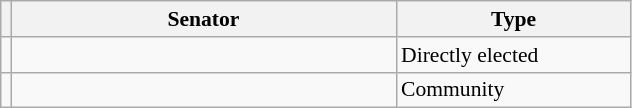<table class="sortable wikitable" style="text-align:left; font-size:90%">
<tr>
<th></th>
<th width="250">Senator</th>
<th width="150">Type</th>
</tr>
<tr>
<td></td>
<td></td>
<td>Directly elected</td>
</tr>
<tr>
<td></td>
<td></td>
<td>Community</td>
</tr>
</table>
